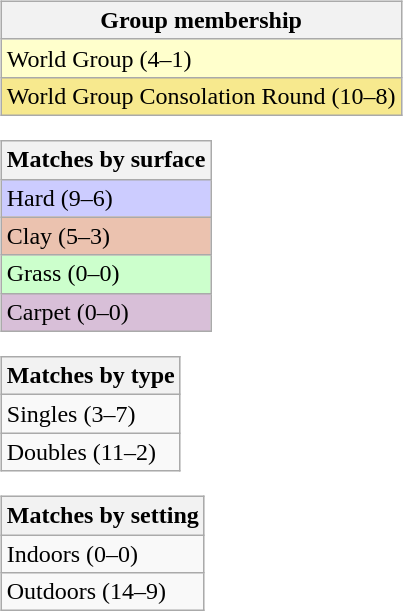<table>
<tr valign=top>
<td><br><table class=wikitable>
<tr>
<th>Group membership</th>
</tr>
<tr style="background:#ffffcc;">
<td>World Group (4–1)</td>
</tr>
<tr style="background:#F7E98E;">
<td>World Group Consolation Round (10–8)</td>
</tr>
</table>
<table class=wikitable>
<tr>
<th>Matches by surface</th>
</tr>
<tr style="background:#ccf;">
<td>Hard (9–6)</td>
</tr>
<tr style="background:#ebc2af;">
<td>Clay (5–3)</td>
</tr>
<tr style="background:#cfc;">
<td>Grass (0–0)</td>
</tr>
<tr style="background:thistle;">
<td>Carpet (0–0)</td>
</tr>
</table>
<table class=wikitable>
<tr>
<th>Matches by type</th>
</tr>
<tr>
<td>Singles (3–7)</td>
</tr>
<tr>
<td>Doubles (11–2)</td>
</tr>
</table>
<table class=wikitable>
<tr>
<th>Matches by setting</th>
</tr>
<tr>
<td>Indoors (0–0)</td>
</tr>
<tr>
<td>Outdoors (14–9)</td>
</tr>
</table>
</td>
</tr>
</table>
